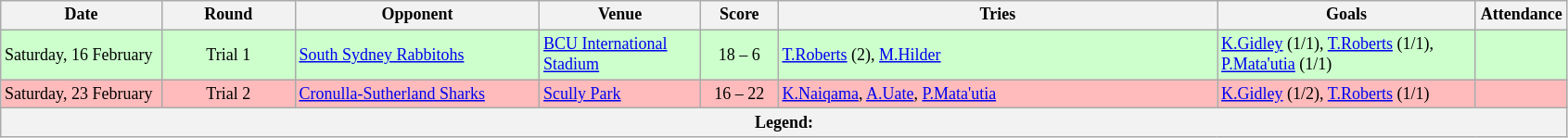<table class="wikitable" style="font-size:75%;">
<tr>
<th style="width:110px;">Date</th>
<th style="width:90px;">Round</th>
<th style="width:170px;">Opponent</th>
<th style="width:110px;">Venue</th>
<th style="width:50px;">Score</th>
<th style="width:310px;">Tries</th>
<th style="width:180px;">Goals</th>
<th style="width:60px;">Attendance</th>
</tr>
<tr style="background:#cfc;">
<td>Saturday, 16 February</td>
<td style="text-align:center;">Trial 1</td>
<td> <a href='#'>South Sydney Rabbitohs</a></td>
<td><a href='#'>BCU International Stadium</a></td>
<td style="text-align:center;">18 – 6</td>
<td><a href='#'>T.Roberts</a> (2), <a href='#'>M.Hilder</a></td>
<td><a href='#'>K.Gidley</a> (1/1), <a href='#'>T.Roberts</a> (1/1), <a href='#'>P.Mata'utia</a> (1/1)</td>
<td style="text-align:center;"></td>
</tr>
<tr style="background:#fbb;">
<td>Saturday, 23 February</td>
<td style="text-align:center;">Trial 2</td>
<td> <a href='#'>Cronulla-Sutherland Sharks</a></td>
<td><a href='#'>Scully Park</a></td>
<td style="text-align:center;">16 – 22</td>
<td><a href='#'>K.Naiqama</a>, <a href='#'>A.Uate</a>, <a href='#'>P.Mata'utia</a></td>
<td><a href='#'>K.Gidley</a> (1/2), <a href='#'>T.Roberts</a> (1/1)</td>
<td style="text-align:center;"></td>
</tr>
<tr>
<th colspan="11"><strong>Legend</strong>:   </th>
</tr>
</table>
